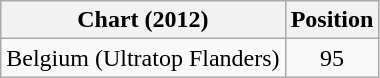<table class="wikitable">
<tr>
<th>Chart (2012)</th>
<th>Position</th>
</tr>
<tr>
<td>Belgium (Ultratop Flanders)</td>
<td style="text-align:center;">95</td>
</tr>
</table>
